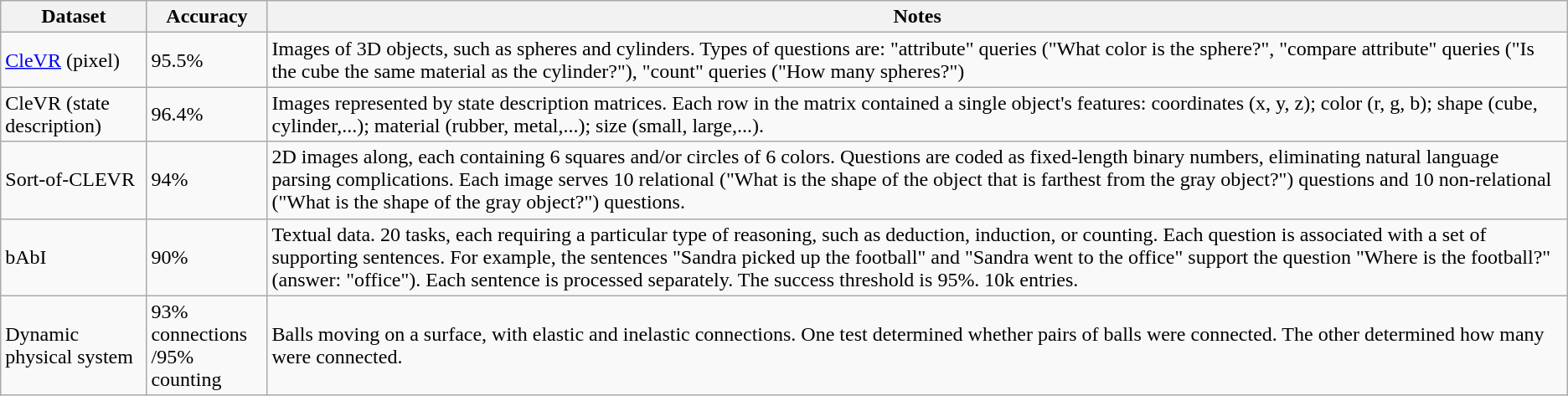<table class="wikitable">
<tr>
<th>Dataset</th>
<th>Accuracy</th>
<th>Notes</th>
</tr>
<tr>
<td><a href='#'>CleVR</a> (pixel)</td>
<td>95.5%</td>
<td>Images of 3D objects, such as spheres and cylinders. Types of questions are: "attribute" queries ("What color is the sphere?", "compare attribute" queries ("Is the cube the same material as the cylinder?"), "count" queries ("How many spheres?")</td>
</tr>
<tr>
<td>CleVR (state description)</td>
<td>96.4%</td>
<td>Images represented by state description matrices. Each row in the matrix contained a single object's features: coordinates (x, y, z); color (r, g, b); shape (cube, cylinder,...); material (rubber, metal,...); size (small, large,...).</td>
</tr>
<tr>
<td>Sort-of-CLEVR</td>
<td>94%</td>
<td>2D images along, each containing 6 squares and/or circles of 6 colors. Questions are coded as fixed-length binary numbers, eliminating natural language parsing complications. Each image serves 10 relational ("What is the shape of the object that is farthest from the gray object?") questions and 10 non-relational ("What is the shape of the gray object?") questions.</td>
</tr>
<tr>
<td>bAbI</td>
<td>90%</td>
<td>Textual data. 20 tasks, each requiring a particular type of reasoning, such as deduction, induction, or counting. Each question is associated with a set of supporting sentences. For example, the sentences "Sandra picked up the football" and "Sandra went to the office" support the question "Where is the football?" (answer: "office"). Each sentence is processed separately. The success threshold is 95%. 10k entries.</td>
</tr>
<tr>
<td>Dynamic physical system</td>
<td>93% connections<br>/95% counting</td>
<td>Balls moving on a surface, with elastic and inelastic connections. One test determined whether pairs of balls were connected. The other determined how many were connected.</td>
</tr>
</table>
